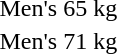<table>
<tr>
<td rowspan="2">Men's 65 kg <br></td>
<td rowspan="2"></td>
<td rowspan="2"></td>
<td></td>
</tr>
<tr>
<td></td>
</tr>
<tr>
<td rowspan="2">Men's 71 kg <br></td>
<td rowspan="2"></td>
<td rowspan="2"></td>
<td></td>
</tr>
<tr>
<td></td>
</tr>
</table>
